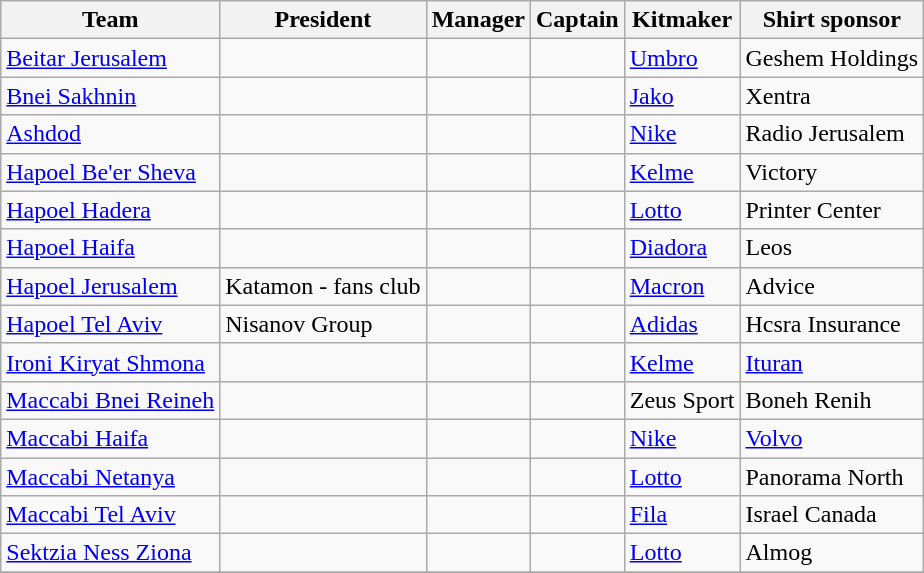<table class="wikitable sortable" style="text-align: left;">
<tr>
<th>Team</th>
<th>President</th>
<th>Manager</th>
<th>Captain</th>
<th>Kitmaker</th>
<th>Shirt sponsor</th>
</tr>
<tr>
<td><a href='#'>Beitar Jerusalem</a></td>
<td> </td>
<td> </td>
<td> </td>
<td><a href='#'>Umbro</a></td>
<td>Geshem Holdings</td>
</tr>
<tr>
<td><a href='#'>Bnei Sakhnin</a></td>
<td> </td>
<td> </td>
<td> </td>
<td><a href='#'>Jako</a></td>
<td>Xentra</td>
</tr>
<tr>
<td><a href='#'>Ashdod</a></td>
<td> </td>
<td> </td>
<td> </td>
<td><a href='#'>Nike</a></td>
<td>Radio Jerusalem</td>
</tr>
<tr>
<td><a href='#'>Hapoel Be'er Sheva</a></td>
<td> </td>
<td> </td>
<td> </td>
<td><a href='#'>Kelme</a></td>
<td>Victory</td>
</tr>
<tr>
<td><a href='#'>Hapoel Hadera</a></td>
<td> </td>
<td> </td>
<td> </td>
<td><a href='#'>Lotto</a></td>
<td>Printer Center</td>
</tr>
<tr>
<td><a href='#'>Hapoel Haifa</a></td>
<td> </td>
<td> </td>
<td> </td>
<td><a href='#'>Diadora</a></td>
<td>Leos</td>
</tr>
<tr>
<td><a href='#'>Hapoel Jerusalem</a></td>
<td>Katamon - fans club</td>
<td> </td>
<td> </td>
<td><a href='#'>Macron</a></td>
<td>Advice</td>
</tr>
<tr>
<td><a href='#'>Hapoel Tel Aviv</a></td>
<td>Nisanov Group</td>
<td> </td>
<td> </td>
<td><a href='#'>Adidas</a></td>
<td>Hcsra Insurance</td>
</tr>
<tr>
<td><a href='#'>Ironi Kiryat Shmona</a></td>
<td> </td>
<td> </td>
<td> </td>
<td><a href='#'>Kelme</a></td>
<td><a href='#'>Ituran</a></td>
</tr>
<tr>
<td><a href='#'>Maccabi Bnei Reineh</a></td>
<td> </td>
<td> </td>
<td> </td>
<td>Zeus Sport</td>
<td>Boneh Renih</td>
</tr>
<tr>
<td><a href='#'>Maccabi Haifa</a></td>
<td> </td>
<td> </td>
<td> </td>
<td><a href='#'>Nike</a></td>
<td><a href='#'>Volvo</a></td>
</tr>
<tr>
<td><a href='#'>Maccabi Netanya</a></td>
<td> </td>
<td> </td>
<td> </td>
<td><a href='#'>Lotto</a></td>
<td>Panorama North</td>
</tr>
<tr>
<td><a href='#'>Maccabi Tel Aviv</a></td>
<td> </td>
<td> </td>
<td> </td>
<td><a href='#'>Fila</a></td>
<td>Israel Canada</td>
</tr>
<tr>
<td><a href='#'>Sektzia Ness Ziona</a></td>
<td> </td>
<td> </td>
<td> </td>
<td><a href='#'>Lotto</a></td>
<td>Almog</td>
</tr>
<tr>
</tr>
</table>
